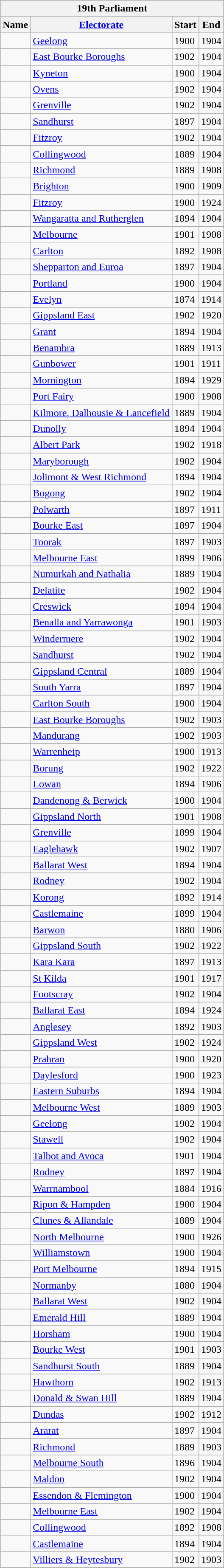<table class="wikitable sortable">
<tr>
<th colspan= 4>19th Parliament</th>
</tr>
<tr>
<th>Name</th>
<th><a href='#'>Electorate</a></th>
<th>Start</th>
<th>End</th>
</tr>
<tr>
<td></td>
<td><a href='#'>Geelong</a></td>
<td>1900</td>
<td>1904</td>
</tr>
<tr>
<td></td>
<td><a href='#'>East Bourke Boroughs</a></td>
<td>1902</td>
<td>1904</td>
</tr>
<tr>
<td></td>
<td><a href='#'>Kyneton</a></td>
<td>1900</td>
<td>1904</td>
</tr>
<tr>
<td></td>
<td><a href='#'>Ovens</a></td>
<td>1902</td>
<td>1904</td>
</tr>
<tr>
<td></td>
<td><a href='#'>Grenville</a></td>
<td>1902</td>
<td>1904</td>
</tr>
<tr>
<td></td>
<td><a href='#'>Sandhurst</a></td>
<td>1897</td>
<td>1904</td>
</tr>
<tr>
<td></td>
<td><a href='#'>Fitzroy</a></td>
<td>1902</td>
<td>1904</td>
</tr>
<tr>
<td></td>
<td><a href='#'>Collingwood</a></td>
<td>1889</td>
<td>1904</td>
</tr>
<tr>
<td></td>
<td><a href='#'>Richmond</a></td>
<td>1889</td>
<td>1908</td>
</tr>
<tr>
<td></td>
<td><a href='#'>Brighton</a></td>
<td>1900</td>
<td>1909</td>
</tr>
<tr>
<td></td>
<td><a href='#'>Fitzroy</a></td>
<td>1900</td>
<td>1924</td>
</tr>
<tr>
<td></td>
<td><a href='#'>Wangaratta and Rutherglen</a></td>
<td>1894</td>
<td>1904</td>
</tr>
<tr>
<td></td>
<td><a href='#'>Melbourne</a></td>
<td>1901</td>
<td>1908</td>
</tr>
<tr>
<td></td>
<td><a href='#'>Carlton</a></td>
<td>1892</td>
<td>1908</td>
</tr>
<tr>
<td></td>
<td><a href='#'>Shepparton and Euroa</a></td>
<td>1897</td>
<td>1904</td>
</tr>
<tr>
<td></td>
<td><a href='#'>Portland</a></td>
<td>1900</td>
<td>1904</td>
</tr>
<tr>
<td></td>
<td><a href='#'>Evelyn</a></td>
<td>1874</td>
<td>1914</td>
</tr>
<tr>
<td></td>
<td><a href='#'>Gippsland East</a></td>
<td>1902</td>
<td>1920</td>
</tr>
<tr>
<td></td>
<td><a href='#'>Grant</a></td>
<td>1894</td>
<td>1904</td>
</tr>
<tr>
<td></td>
<td><a href='#'>Benambra</a></td>
<td>1889</td>
<td>1913</td>
</tr>
<tr>
<td></td>
<td><a href='#'>Gunbower</a></td>
<td>1901</td>
<td>1911</td>
</tr>
<tr>
<td></td>
<td><a href='#'>Mornington</a></td>
<td>1894</td>
<td>1929</td>
</tr>
<tr>
<td></td>
<td><a href='#'>Port Fairy</a></td>
<td>1900</td>
<td>1908</td>
</tr>
<tr>
<td></td>
<td><a href='#'>Kilmore, Dalhousie & Lancefield</a></td>
<td>1889</td>
<td>1904</td>
</tr>
<tr>
<td></td>
<td><a href='#'>Dunolly</a></td>
<td>1894</td>
<td>1904</td>
</tr>
<tr>
<td></td>
<td><a href='#'>Albert Park</a></td>
<td>1902</td>
<td>1918</td>
</tr>
<tr>
<td></td>
<td><a href='#'>Maryborough</a></td>
<td>1902</td>
<td>1904</td>
</tr>
<tr>
<td></td>
<td><a href='#'>Jolimont & West Richmond</a></td>
<td>1894</td>
<td>1904</td>
</tr>
<tr>
<td></td>
<td><a href='#'>Bogong</a></td>
<td>1902</td>
<td>1904</td>
</tr>
<tr>
<td></td>
<td><a href='#'>Polwarth</a></td>
<td>1897</td>
<td>1911</td>
</tr>
<tr>
<td></td>
<td><a href='#'>Bourke East</a></td>
<td>1897</td>
<td>1904</td>
</tr>
<tr>
<td> </td>
<td><a href='#'>Toorak</a></td>
<td>1897</td>
<td>1903</td>
</tr>
<tr>
<td></td>
<td><a href='#'>Melbourne East</a></td>
<td>1899</td>
<td>1906</td>
</tr>
<tr>
<td></td>
<td><a href='#'>Numurkah and Nathalia</a></td>
<td>1889</td>
<td>1904</td>
</tr>
<tr>
<td></td>
<td><a href='#'>Delatite</a></td>
<td>1902</td>
<td>1904</td>
</tr>
<tr>
<td></td>
<td><a href='#'>Creswick</a></td>
<td>1894</td>
<td>1904</td>
</tr>
<tr>
<td> </td>
<td><a href='#'>Benalla and Yarrawonga</a></td>
<td>1901</td>
<td>1903</td>
</tr>
<tr>
<td></td>
<td><a href='#'>Windermere</a></td>
<td>1902</td>
<td>1904</td>
</tr>
<tr>
<td></td>
<td><a href='#'>Sandhurst</a></td>
<td>1902</td>
<td>1904</td>
</tr>
<tr>
<td></td>
<td><a href='#'>Gippsland Central</a></td>
<td>1889</td>
<td>1904</td>
</tr>
<tr>
<td></td>
<td><a href='#'>South Yarra</a></td>
<td>1897</td>
<td>1904</td>
</tr>
<tr>
<td></td>
<td><a href='#'>Carlton South</a></td>
<td>1900</td>
<td>1904</td>
</tr>
<tr>
<td> </td>
<td><a href='#'>East Bourke Boroughs</a></td>
<td>1902</td>
<td>1903</td>
</tr>
<tr>
<td> </td>
<td><a href='#'>Mandurang</a></td>
<td>1902</td>
<td>1903</td>
</tr>
<tr>
<td></td>
<td><a href='#'>Warrenheip</a></td>
<td>1900</td>
<td>1913</td>
</tr>
<tr>
<td></td>
<td><a href='#'>Borung</a></td>
<td>1902</td>
<td>1922</td>
</tr>
<tr>
<td></td>
<td><a href='#'>Lowan</a></td>
<td>1894</td>
<td>1906</td>
</tr>
<tr>
<td></td>
<td><a href='#'>Dandenong & Berwick</a></td>
<td>1900</td>
<td>1904</td>
</tr>
<tr>
<td></td>
<td><a href='#'>Gippsland North</a></td>
<td>1901</td>
<td>1908</td>
</tr>
<tr>
<td></td>
<td><a href='#'>Grenville</a></td>
<td>1899</td>
<td>1904</td>
</tr>
<tr>
<td></td>
<td><a href='#'>Eaglehawk</a></td>
<td>1902</td>
<td>1907</td>
</tr>
<tr>
<td></td>
<td><a href='#'>Ballarat West</a></td>
<td>1894</td>
<td>1904</td>
</tr>
<tr>
<td></td>
<td><a href='#'>Rodney</a></td>
<td>1902</td>
<td>1904</td>
</tr>
<tr>
<td></td>
<td><a href='#'>Korong</a></td>
<td>1892</td>
<td>1914</td>
</tr>
<tr>
<td></td>
<td><a href='#'>Castlemaine</a></td>
<td>1899</td>
<td>1904</td>
</tr>
<tr>
<td></td>
<td><a href='#'>Barwon</a></td>
<td>1880</td>
<td>1906</td>
</tr>
<tr>
<td></td>
<td><a href='#'>Gippsland South</a></td>
<td>1902</td>
<td>1922</td>
</tr>
<tr>
<td></td>
<td><a href='#'>Kara Kara</a></td>
<td>1897</td>
<td>1913</td>
</tr>
<tr>
<td></td>
<td><a href='#'>St Kilda</a></td>
<td>1901</td>
<td>1917</td>
</tr>
<tr>
<td></td>
<td><a href='#'>Footscray</a></td>
<td>1902</td>
<td>1904</td>
</tr>
<tr>
<td></td>
<td><a href='#'>Ballarat East</a></td>
<td>1894</td>
<td>1924</td>
</tr>
<tr>
<td> </td>
<td><a href='#'>Anglesey</a></td>
<td>1892</td>
<td>1903</td>
</tr>
<tr>
<td></td>
<td><a href='#'>Gippsland West</a></td>
<td>1902</td>
<td>1924</td>
</tr>
<tr>
<td></td>
<td><a href='#'>Prahran</a></td>
<td>1900</td>
<td>1920</td>
</tr>
<tr>
<td></td>
<td><a href='#'>Daylesford</a></td>
<td>1900</td>
<td>1923</td>
</tr>
<tr>
<td></td>
<td><a href='#'>Eastern Suburbs</a></td>
<td>1894</td>
<td>1904</td>
</tr>
<tr>
<td> </td>
<td><a href='#'>Melbourne West</a></td>
<td>1889</td>
<td>1903</td>
</tr>
<tr>
<td></td>
<td><a href='#'>Geelong</a></td>
<td>1902</td>
<td>1904</td>
</tr>
<tr>
<td></td>
<td><a href='#'>Stawell</a></td>
<td>1902</td>
<td>1904</td>
</tr>
<tr>
<td></td>
<td><a href='#'>Talbot and Avoca</a></td>
<td>1901</td>
<td>1904</td>
</tr>
<tr>
<td></td>
<td><a href='#'>Rodney</a></td>
<td>1897</td>
<td>1904</td>
</tr>
<tr>
<td></td>
<td><a href='#'>Warrnambool</a></td>
<td>1884</td>
<td>1916</td>
</tr>
<tr>
<td></td>
<td><a href='#'>Ripon & Hampden</a></td>
<td>1900</td>
<td>1904</td>
</tr>
<tr>
<td></td>
<td><a href='#'>Clunes & Allandale</a></td>
<td>1889</td>
<td>1904</td>
</tr>
<tr>
<td></td>
<td><a href='#'>North Melbourne</a></td>
<td>1900</td>
<td>1926</td>
</tr>
<tr>
<td></td>
<td><a href='#'>Williamstown</a></td>
<td>1900</td>
<td>1904</td>
</tr>
<tr>
<td></td>
<td><a href='#'>Port Melbourne</a></td>
<td>1894</td>
<td>1915</td>
</tr>
<tr>
<td></td>
<td><a href='#'>Normanby</a></td>
<td>1880</td>
<td>1904</td>
</tr>
<tr>
<td></td>
<td><a href='#'>Ballarat West</a></td>
<td>1902</td>
<td>1904</td>
</tr>
<tr>
<td></td>
<td><a href='#'>Emerald Hill</a></td>
<td>1889</td>
<td>1904</td>
</tr>
<tr>
<td></td>
<td><a href='#'>Horsham</a></td>
<td>1900</td>
<td>1904</td>
</tr>
<tr>
<td> </td>
<td><a href='#'>Bourke West</a></td>
<td>1901</td>
<td>1903</td>
</tr>
<tr>
<td></td>
<td><a href='#'>Sandhurst South</a></td>
<td>1889</td>
<td>1904</td>
</tr>
<tr>
<td></td>
<td><a href='#'>Hawthorn</a></td>
<td>1902</td>
<td>1913</td>
</tr>
<tr>
<td></td>
<td><a href='#'>Donald & Swan Hill</a></td>
<td>1889</td>
<td>1904</td>
</tr>
<tr>
<td></td>
<td><a href='#'>Dundas</a></td>
<td>1902</td>
<td>1912</td>
</tr>
<tr>
<td></td>
<td><a href='#'>Ararat</a></td>
<td>1897</td>
<td>1904</td>
</tr>
<tr>
<td> </td>
<td><a href='#'>Richmond</a></td>
<td>1889</td>
<td>1903</td>
</tr>
<tr>
<td></td>
<td><a href='#'>Melbourne South</a></td>
<td>1896</td>
<td>1904</td>
</tr>
<tr>
<td></td>
<td><a href='#'>Maldon</a></td>
<td>1902</td>
<td>1904</td>
</tr>
<tr>
<td></td>
<td><a href='#'>Essendon & Flemington</a></td>
<td>1900</td>
<td>1904</td>
</tr>
<tr>
<td></td>
<td><a href='#'>Melbourne East</a></td>
<td>1902</td>
<td>1904</td>
</tr>
<tr>
<td></td>
<td><a href='#'>Collingwood</a></td>
<td>1892</td>
<td>1908</td>
</tr>
<tr>
<td></td>
<td><a href='#'>Castlemaine</a></td>
<td>1894</td>
<td>1904</td>
</tr>
<tr>
<td> </td>
<td><a href='#'>Villiers & Heytesbury</a></td>
<td>1902</td>
<td>1903</td>
</tr>
<tr>
</tr>
</table>
